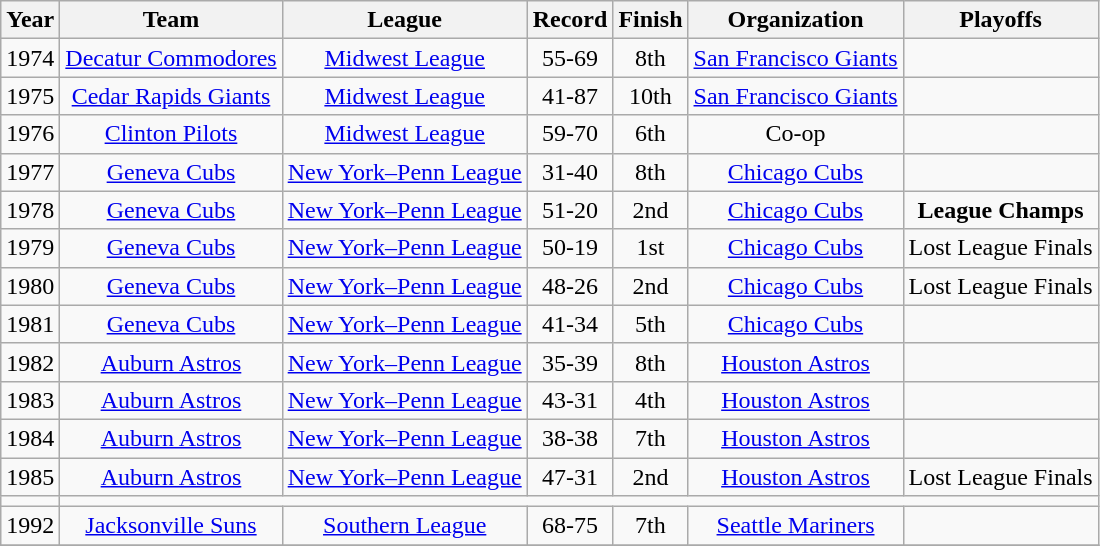<table class="wikitable">
<tr>
<th>Year</th>
<th>Team</th>
<th>League</th>
<th>Record</th>
<th>Finish</th>
<th>Organization</th>
<th>Playoffs</th>
</tr>
<tr align=center>
<td>1974</td>
<td><a href='#'>Decatur Commodores</a></td>
<td><a href='#'>Midwest League</a></td>
<td>55-69</td>
<td>8th</td>
<td><a href='#'>San Francisco Giants</a></td>
<td></td>
</tr>
<tr align=center>
<td>1975</td>
<td><a href='#'>Cedar Rapids Giants</a></td>
<td><a href='#'>Midwest League</a></td>
<td>41-87</td>
<td>10th</td>
<td><a href='#'>San Francisco Giants</a></td>
<td></td>
</tr>
<tr align=center>
<td>1976</td>
<td><a href='#'>Clinton Pilots</a></td>
<td><a href='#'>Midwest League</a></td>
<td>59-70</td>
<td>6th</td>
<td>Co-op</td>
<td></td>
</tr>
<tr align=center>
<td>1977</td>
<td><a href='#'>Geneva Cubs</a></td>
<td><a href='#'>New York–Penn League</a></td>
<td>31-40</td>
<td>8th</td>
<td><a href='#'>Chicago Cubs</a></td>
<td></td>
</tr>
<tr align=center>
<td>1978</td>
<td><a href='#'>Geneva Cubs</a></td>
<td><a href='#'>New York–Penn League</a></td>
<td>51-20</td>
<td>2nd</td>
<td><a href='#'>Chicago Cubs</a></td>
<td><strong>League Champs</strong></td>
</tr>
<tr align=center>
<td>1979</td>
<td><a href='#'>Geneva Cubs</a></td>
<td><a href='#'>New York–Penn League</a></td>
<td>50-19</td>
<td>1st</td>
<td><a href='#'>Chicago Cubs</a></td>
<td>Lost League Finals</td>
</tr>
<tr align=center>
<td>1980</td>
<td><a href='#'>Geneva Cubs</a></td>
<td><a href='#'>New York–Penn League</a></td>
<td>48-26</td>
<td>2nd</td>
<td><a href='#'>Chicago Cubs</a></td>
<td>Lost League Finals</td>
</tr>
<tr align=center>
<td>1981</td>
<td><a href='#'>Geneva Cubs</a></td>
<td><a href='#'>New York–Penn League</a></td>
<td>41-34</td>
<td>5th</td>
<td><a href='#'>Chicago Cubs</a></td>
<td></td>
</tr>
<tr align=center>
<td>1982</td>
<td><a href='#'>Auburn Astros</a></td>
<td><a href='#'>New York–Penn League</a></td>
<td>35-39</td>
<td>8th</td>
<td><a href='#'>Houston Astros</a></td>
<td></td>
</tr>
<tr align=center>
<td>1983</td>
<td><a href='#'>Auburn Astros</a></td>
<td><a href='#'>New York–Penn League</a></td>
<td>43-31</td>
<td>4th</td>
<td><a href='#'>Houston Astros</a></td>
<td></td>
</tr>
<tr align=center>
<td>1984</td>
<td><a href='#'>Auburn Astros</a></td>
<td><a href='#'>New York–Penn League</a></td>
<td>38-38</td>
<td>7th</td>
<td><a href='#'>Houston Astros</a></td>
<td></td>
</tr>
<tr align=center>
<td>1985</td>
<td><a href='#'>Auburn Astros</a></td>
<td><a href='#'>New York–Penn League</a></td>
<td>47-31</td>
<td>2nd</td>
<td><a href='#'>Houston Astros</a></td>
<td>Lost League Finals</td>
</tr>
<tr align=center>
<td></td>
</tr>
<tr align=center>
<td>1992</td>
<td><a href='#'>Jacksonville Suns</a></td>
<td><a href='#'>Southern League</a></td>
<td>68-75</td>
<td>7th</td>
<td><a href='#'>Seattle Mariners</a></td>
<td></td>
</tr>
<tr align=center>
</tr>
</table>
